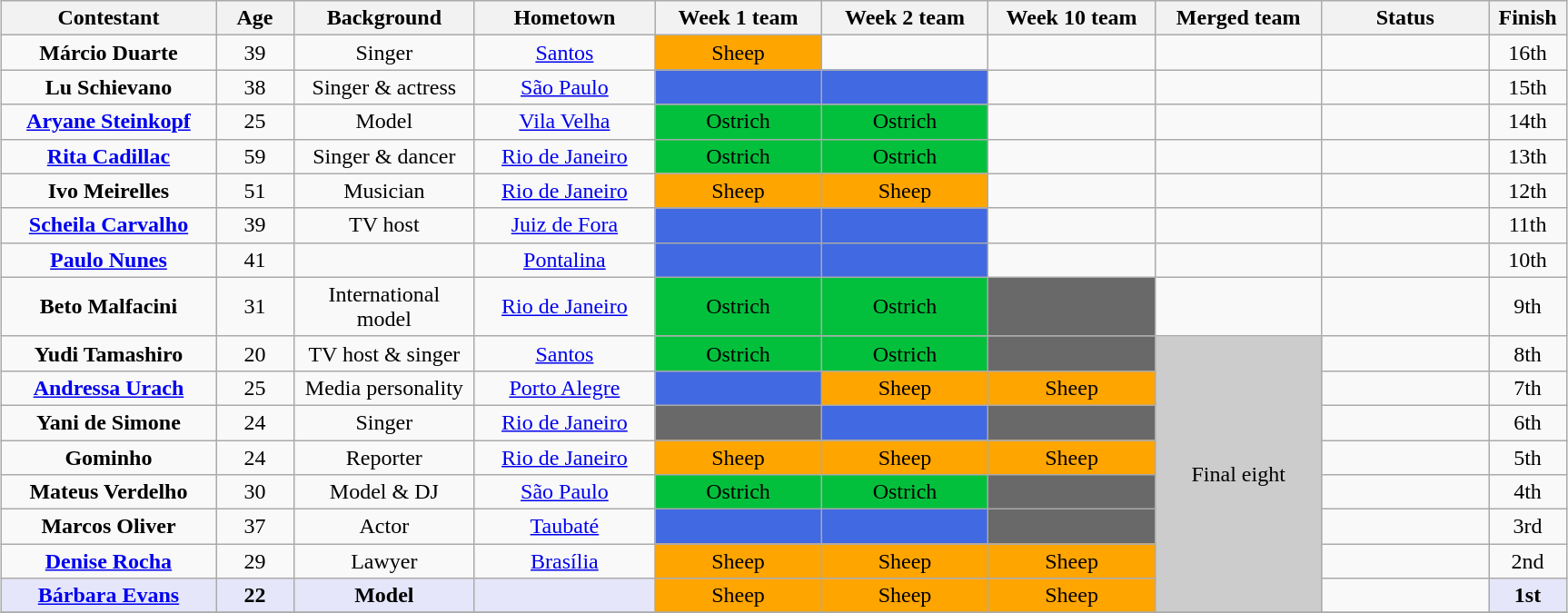<table class= "wikitable sortable" style="text-align: center; margin:auto; align: center">
<tr>
<th width=150>Contestant</th>
<th width=050>Age</th>
<th width=125>Background</th>
<th width=125>Hometown</th>
<th width=115>Week 1 team</th>
<th width=115>Week 2 team</th>
<th width=115>Week 10 team</th>
<th width=115>Merged team</th>
<th width=115>Status</th>
<th width=050>Finish</th>
</tr>
<tr>
<td><strong>Márcio Duarte</strong></td>
<td>39</td>
<td>Singer</td>
<td><a href='#'>Santos</a></td>
<td bgcolor="FFA500">Sheep</td>
<td></td>
<td></td>
<td></td>
<td><br></td>
<td>16th</td>
</tr>
<tr>
<td><strong>Lu Schievano</strong></td>
<td>38</td>
<td>Singer & actress</td>
<td><a href='#'>São Paulo</a></td>
<td bgcolor="4169E1"></td>
<td bgcolor="4169E1"></td>
<td></td>
<td></td>
<td><br></td>
<td>15th</td>
</tr>
<tr>
<td nowrap><strong><a href='#'>Aryane Steinkopf</a></strong></td>
<td>25</td>
<td>Model</td>
<td><a href='#'>Vila Velha</a></td>
<td bgcolor="03C03C">Ostrich</td>
<td bgcolor="03C03C">Ostrich</td>
<td></td>
<td></td>
<td><br></td>
<td>14th</td>
</tr>
<tr>
<td><strong><a href='#'>Rita Cadillac</a></strong></td>
<td>59</td>
<td>Singer & dancer</td>
<td><a href='#'>Rio de Janeiro</a></td>
<td bgcolor="03C03C">Ostrich</td>
<td bgcolor="03C03C">Ostrich</td>
<td></td>
<td></td>
<td><br></td>
<td>13th</td>
</tr>
<tr>
<td><strong>Ivo Meirelles</strong></td>
<td>51</td>
<td>Musician</td>
<td><a href='#'>Rio de Janeiro</a></td>
<td bgcolor="FFA500">Sheep</td>
<td bgcolor="FFA500">Sheep</td>
<td></td>
<td></td>
<td><br></td>
<td>12th</td>
</tr>
<tr>
<td><strong><a href='#'>Scheila Carvalho</a></strong></td>
<td>39</td>
<td>TV host</td>
<td><a href='#'>Juiz de Fora</a></td>
<td bgcolor="4169E1"></td>
<td bgcolor="4169E1"></td>
<td></td>
<td></td>
<td><br></td>
<td>11th</td>
</tr>
<tr>
<td><strong><a href='#'>Paulo Nunes</a></strong></td>
<td>41</td>
<td></td>
<td><a href='#'>Pontalina</a></td>
<td bgcolor="4169E1"></td>
<td bgcolor="4169E1"></td>
<td></td>
<td></td>
<td><br></td>
<td>10th</td>
</tr>
<tr>
<td><strong>Beto Malfacini</strong></td>
<td>31</td>
<td>International model</td>
<td><a href='#'>Rio de Janeiro</a></td>
<td bgcolor="03C03C">Ostrich</td>
<td bgcolor="03C03C">Ostrich</td>
<td bgcolor="696969"></td>
<td></td>
<td><br></td>
<td>9th</td>
</tr>
<tr>
<td><strong>Yudi Tamashiro</strong></td>
<td>20</td>
<td>TV host & singer</td>
<td><a href='#'>Santos</a></td>
<td bgcolor="03C03C">Ostrich</td>
<td bgcolor="03C03C">Ostrich</td>
<td bgcolor="696969"></td>
<td bgcolor="CCCCCC" rowspan=8>Final eight</td>
<td><br></td>
<td>8th</td>
</tr>
<tr>
<td><strong><a href='#'>Andressa Urach</a></strong></td>
<td>25</td>
<td>Media personality</td>
<td><a href='#'>Porto Alegre</a></td>
<td bgcolor="4169E1"></td>
<td bgcolor="FFA500">Sheep</td>
<td bgcolor="FFA500">Sheep</td>
<td><br></td>
<td>7th</td>
</tr>
<tr>
<td><strong>Yani de Simone</strong></td>
<td>24</td>
<td>Singer</td>
<td><a href='#'>Rio de Janeiro</a></td>
<td bgcolor="696969"></td>
<td bgcolor="4169E1"></td>
<td bgcolor="696969"></td>
<td><br></td>
<td>6th</td>
</tr>
<tr>
<td><strong>Gominho</strong></td>
<td>24</td>
<td>Reporter</td>
<td><a href='#'>Rio de Janeiro</a></td>
<td bgcolor="FFA500">Sheep</td>
<td bgcolor="FFA500">Sheep</td>
<td bgcolor="FFA500">Sheep</td>
<td><br></td>
<td>5th</td>
</tr>
<tr>
<td><strong>Mateus Verdelho</strong></td>
<td>30</td>
<td>Model & DJ</td>
<td><a href='#'>São Paulo</a></td>
<td bgcolor="03C03C">Ostrich</td>
<td bgcolor="03C03C">Ostrich</td>
<td bgcolor="696969"></td>
<td><br></td>
<td>4th</td>
</tr>
<tr>
<td><strong>Marcos Oliver</strong></td>
<td>37</td>
<td>Actor</td>
<td><a href='#'>Taubaté</a></td>
<td bgcolor="4169E1"></td>
<td bgcolor="4169E1"></td>
<td bgcolor="696969"></td>
<td><br></td>
<td>3rd</td>
</tr>
<tr>
<td><strong><a href='#'>Denise Rocha</a></strong></td>
<td>29</td>
<td>Lawyer</td>
<td><a href='#'>Brasília</a></td>
<td bgcolor="FFA500">Sheep</td>
<td bgcolor="FFA500">Sheep</td>
<td bgcolor="FFA500">Sheep</td>
<td><br></td>
<td>2nd</td>
</tr>
<tr>
<td bgcolor="E6E6FA" nowrap><strong><a href='#'>Bárbara Evans</a></strong></td>
<td bgcolor="E6E6FA"><strong>22</strong></td>
<td bgcolor="E6E6FA"><strong>Model</strong></td>
<td bgcolor="E6E6FA"><strong></strong></td>
<td bgcolor="FFA500">Sheep</td>
<td bgcolor="FFA500">Sheep</td>
<td bgcolor="FFA500">Sheep</td>
<td></td>
<td bgcolor="E6E6FA"><strong>1st</strong></td>
</tr>
<tr>
</tr>
</table>
